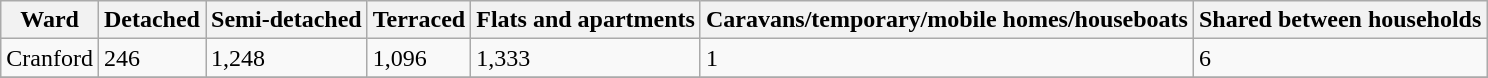<table class="wikitable">
<tr>
<th>Ward</th>
<th>Detached</th>
<th>Semi-detached</th>
<th>Terraced</th>
<th>Flats and apartments</th>
<th>Caravans/temporary/mobile homes/houseboats</th>
<th>Shared between households</th>
</tr>
<tr>
<td>Cranford</td>
<td>246</td>
<td>1,248</td>
<td>1,096</td>
<td>1,333</td>
<td>1</td>
<td>6</td>
</tr>
<tr>
</tr>
</table>
